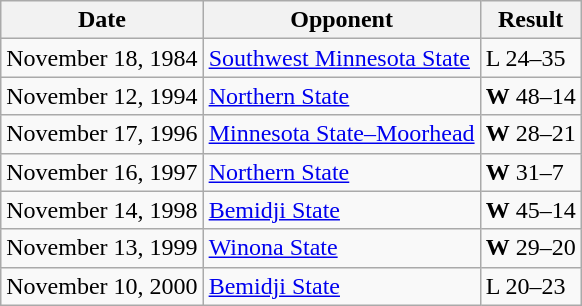<table class="wikitable">
<tr>
<th>Date</th>
<th>Opponent</th>
<th>Result</th>
</tr>
<tr>
<td>November 18, 1984</td>
<td><a href='#'>Southwest Minnesota State</a></td>
<td>L 24–35</td>
</tr>
<tr>
<td>November 12, 1994</td>
<td><a href='#'>Northern State</a></td>
<td><strong>W</strong> 48–14</td>
</tr>
<tr>
<td>November 17, 1996</td>
<td><a href='#'>Minnesota State–Moorhead</a></td>
<td><strong>W</strong> 28–21</td>
</tr>
<tr>
<td>November 16, 1997</td>
<td><a href='#'>Northern State</a></td>
<td><strong>W</strong> 31–7</td>
</tr>
<tr>
<td>November 14, 1998</td>
<td><a href='#'>Bemidji State</a></td>
<td><strong>W</strong> 45–14</td>
</tr>
<tr>
<td>November 13, 1999</td>
<td><a href='#'>Winona State</a></td>
<td><strong>W</strong> 29–20</td>
</tr>
<tr>
<td>November 10, 2000</td>
<td><a href='#'>Bemidji State</a></td>
<td>L 20–23</td>
</tr>
</table>
